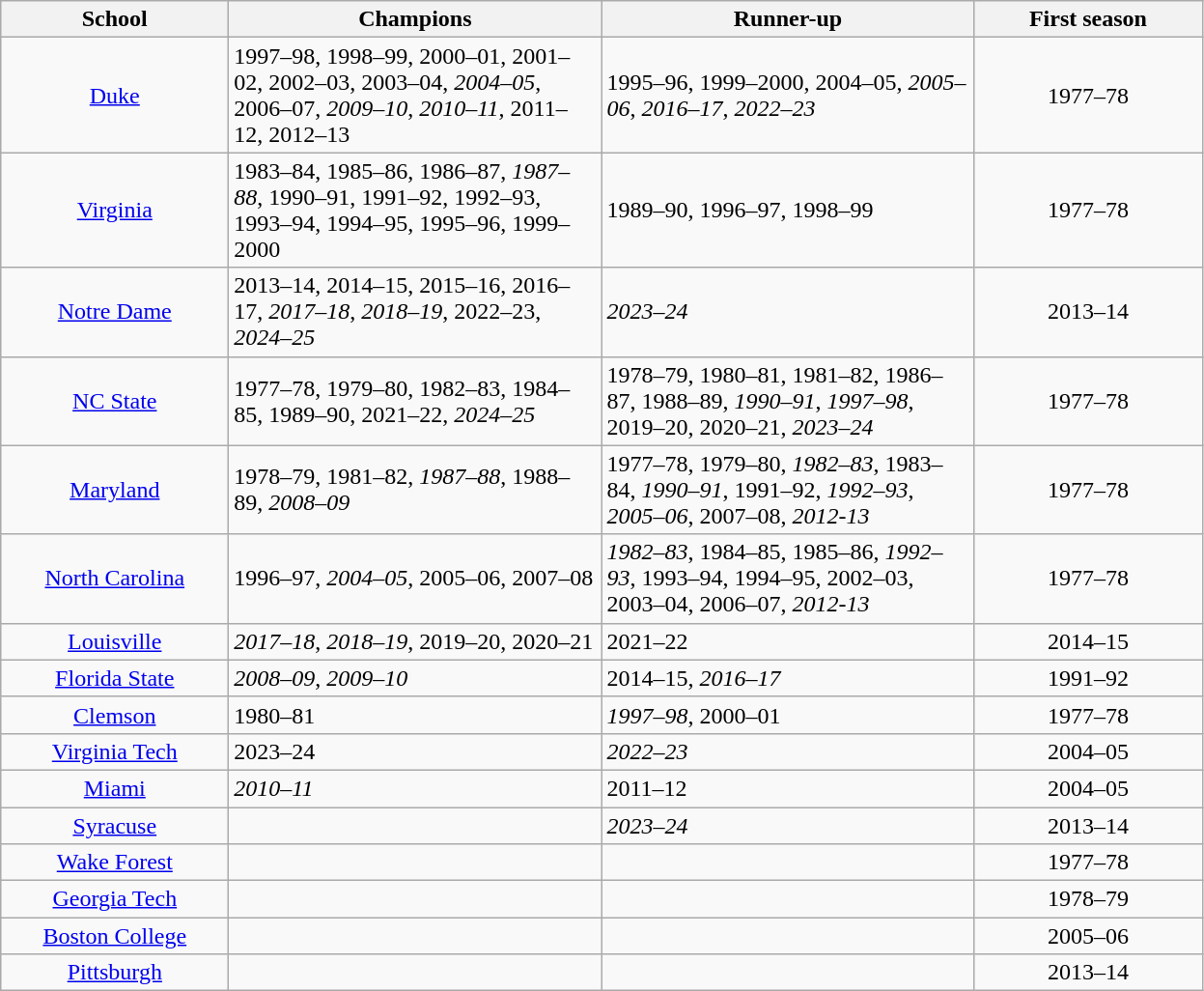<table class="wikitable">
<tr>
<th width="150">School</th>
<th width="250">Champions</th>
<th width="250">Runner-up</th>
<th width="150">First season</th>
</tr>
<tr>
<td style="text-align: center;"><a href='#'>Duke</a></td>
<td>1997–98, 1998–99, 2000–01, 2001–02, 2002–03, 2003–04, <em>2004–05</em>, 2006–07, <em>2009–10</em>, <em>2010–11</em>, 2011–12, 2012–13 </td>
<td>1995–96, 1999–2000, 2004–05, <em>2005–06</em>, <em>2016–17</em>, <em>2022–23</em> </td>
<td style="text-align: center;">1977–78</td>
</tr>
<tr>
<td style="text-align: center;"><a href='#'>Virginia</a></td>
<td>1983–84, 1985–86, 1986–87, <em>1987–88</em>, 1990–91, 1991–92, 1992–93, 1993–94, 1994–95, 1995–96, 1999–2000 </td>
<td>1989–90, 1996–97, 1998–99 </td>
<td style="text-align: center;">1977–78</td>
</tr>
<tr>
<td style="text-align: center;"><a href='#'>Notre Dame</a></td>
<td>2013–14, 2014–15, 2015–16, 2016–17, <em>2017–18</em>, <em>2018–19</em>, 2022–23, <em>2024–25</em> </td>
<td><em>2023–24</em> </td>
<td style="text-align: center;">2013–14</td>
</tr>
<tr>
<td style="text-align: center;"><a href='#'>NC State</a></td>
<td>1977–78, 1979–80, 1982–83, 1984–85, 1989–90, 2021–22, <em>2024–25</em> </td>
<td>1978–79, 1980–81, 1981–82, 1986–87, 1988–89, <em>1990–91</em>, <em>1997–98</em>, 2019–20, 2020–21, <em>2023–24</em> </td>
<td style="text-align: center;">1977–78</td>
</tr>
<tr>
<td style="text-align: center;"><a href='#'>Maryland</a></td>
<td>1978–79, 1981–82, <em>1987–88</em>, 1988–89, <em>2008–09</em> </td>
<td>1977–78, 1979–80, <em>1982–83</em>, 1983–84, <em>1990–91</em>, 1991–92, <em>1992–93</em>, <em>2005–06</em>, 2007–08, <em>2012-13</em> </td>
<td style="text-align: center;">1977–78</td>
</tr>
<tr>
<td style="text-align: center;"><a href='#'>North Carolina</a></td>
<td>1996–97, <em>2004–05</em>, 2005–06, 2007–08 </td>
<td><em>1982–83</em>, 1984–85, 1985–86, <em>1992–93</em>, 1993–94, 1994–95, 2002–03, 2003–04, 2006–07, <em>2012-13</em> </td>
<td style="text-align: center;">1977–78</td>
</tr>
<tr>
<td style="text-align: center;"><a href='#'>Louisville</a></td>
<td><em>2017–18</em>, <em>2018–19</em>, 2019–20, 2020–21 </td>
<td>2021–22 </td>
<td style="text-align: center;">2014–15</td>
</tr>
<tr>
<td style="text-align: center;"><a href='#'>Florida State</a></td>
<td><em>2008–09</em>, <em>2009–10</em> </td>
<td>2014–15, <em>2016–17</em> </td>
<td style="text-align: center;">1991–92</td>
</tr>
<tr>
<td style="text-align: center;"><a href='#'>Clemson</a></td>
<td>1980–81 </td>
<td><em>1997–98</em>, 2000–01 </td>
<td style="text-align: center;">1977–78</td>
</tr>
<tr>
<td style="text-align: center;"><a href='#'>Virginia Tech</a></td>
<td>2023–24 </td>
<td><em>2022–23</em> </td>
<td style="text-align: center;">2004–05</td>
</tr>
<tr>
<td style="text-align: center;"><a href='#'>Miami</a></td>
<td><em>2010–11</em> </td>
<td>2011–12 </td>
<td style="text-align: center;">2004–05</td>
</tr>
<tr>
<td style="text-align: center;"><a href='#'>Syracuse</a></td>
<td></td>
<td><em>2023–24</em> </td>
<td style="text-align: center;">2013–14</td>
</tr>
<tr>
<td style="text-align: center;"><a href='#'>Wake Forest</a></td>
<td></td>
<td></td>
<td style="text-align: center;">1977–78</td>
</tr>
<tr>
<td style="text-align: center;"><a href='#'>Georgia Tech</a></td>
<td></td>
<td></td>
<td style="text-align: center;">1978–79</td>
</tr>
<tr>
<td style="text-align: center;"><a href='#'>Boston College</a></td>
<td></td>
<td></td>
<td style="text-align: center;">2005–06</td>
</tr>
<tr>
<td style="text-align: center;"><a href='#'>Pittsburgh</a></td>
<td></td>
<td></td>
<td style="text-align: center;">2013–14</td>
</tr>
</table>
